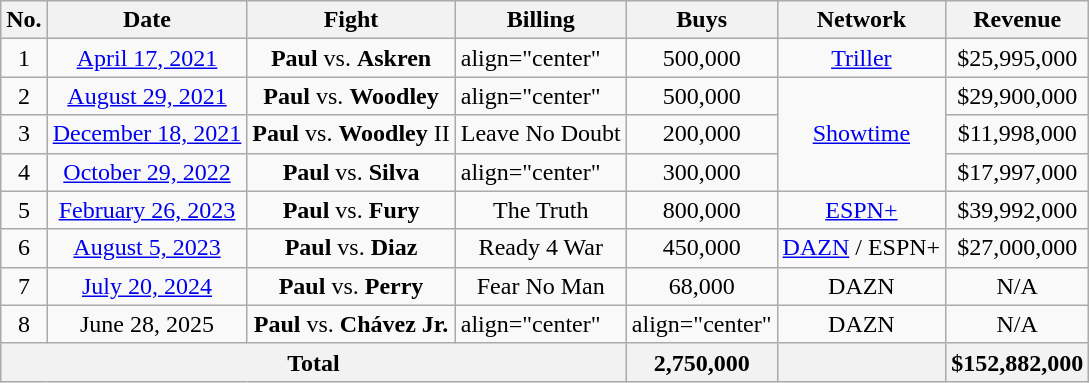<table class="wikitable sortable">
<tr>
<th>No.</th>
<th>Date</th>
<th>Fight</th>
<th>Billing</th>
<th>Buys</th>
<th>Network</th>
<th>Revenue</th>
</tr>
<tr>
<td align="center">1</td>
<td align="center"><a href='#'>April 17, 2021</a></td>
<td align="center"><strong>Paul</strong> vs. <strong>Askren</strong></td>
<td>align="center" </td>
<td align="center">500,000</td>
<td align="center"><a href='#'>Triller</a></td>
<td align="center">$25,995,000</td>
</tr>
<tr>
<td align="center">2</td>
<td align="center"><a href='#'>August 29, 2021</a></td>
<td align="center"><strong>Paul</strong> vs. <strong>Woodley</strong></td>
<td>align="center" </td>
<td align="center">500,000</td>
<td rowspan="3" align="center"><a href='#'>Showtime</a></td>
<td align="center">$29,900,000</td>
</tr>
<tr>
<td align="center">3</td>
<td align="center"><a href='#'>December 18, 2021</a></td>
<td align="center"><strong>Paul</strong> vs. <strong>Woodley</strong> II</td>
<td align="center">Leave No Doubt</td>
<td align="center">200,000</td>
<td align="center">$11,998,000</td>
</tr>
<tr>
<td align="center">4</td>
<td align="center"><a href='#'>October 29, 2022</a></td>
<td align="center"><strong>Paul</strong> vs. <strong>Silva</strong></td>
<td>align="center" </td>
<td align="center">300,000</td>
<td align="center">$17,997,000</td>
</tr>
<tr>
<td align="center">5</td>
<td align="center"><a href='#'>February 26, 2023</a></td>
<td align="center"><strong>Paul</strong> vs. <strong>Fury</strong></td>
<td align="center">The Truth</td>
<td align="center">800,000</td>
<td align="center"><a href='#'>ESPN+</a></td>
<td align="center">$39,992,000</td>
</tr>
<tr>
<td align="center">6</td>
<td align="center"><a href='#'>August 5, 2023</a></td>
<td align="center"><strong>Paul</strong> vs. <strong>Diaz</strong></td>
<td align="center">Ready 4 War</td>
<td align="center">450,000</td>
<td align="center"><a href='#'>DAZN</a> / ESPN+</td>
<td align="center">$27,000,000</td>
</tr>
<tr>
<td align="center">7</td>
<td align="center"><a href='#'>July 20, 2024</a></td>
<td align="center"><strong>Paul</strong> vs. <strong>Perry</strong></td>
<td align="center">Fear No Man</td>
<td align="center">68,000</td>
<td align="center">DAZN</td>
<td align="center">N/A</td>
</tr>
<tr>
<td align="center">8</td>
<td align="center">June 28, 2025</td>
<td align="center"><strong>Paul</strong> vs. <strong>Chávez Jr.</strong></td>
<td>align="center" </td>
<td>align="center" </td>
<td align="center">DAZN</td>
<td align="center">N/A</td>
</tr>
<tr>
<th colspan="4">Total</th>
<th>2,750,000</th>
<th></th>
<th>$152,882,000</th>
</tr>
</table>
